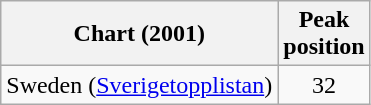<table class="wikitable">
<tr>
<th>Chart (2001)</th>
<th>Peak<br>position</th>
</tr>
<tr>
<td>Sweden (<a href='#'>Sverigetopplistan</a>)</td>
<td align="center">32</td>
</tr>
</table>
